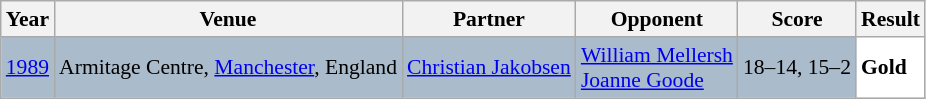<table class="sortable wikitable" style="font-size: 90%;">
<tr>
<th>Year</th>
<th>Venue</th>
<th>Partner</th>
<th>Opponent</th>
<th>Score</th>
<th>Result</th>
</tr>
<tr style="background:#AABBCC">
<td align="center"><a href='#'>1989</a></td>
<td align="left">Armitage Centre, <a href='#'>Manchester</a>, England</td>
<td align="left"> <a href='#'>Christian Jakobsen</a></td>
<td align="left"> <a href='#'>William Mellersh</a><br> <a href='#'>Joanne Goode</a></td>
<td align="left">18–14, 15–2</td>
<td style="text-align:left; background:white"> <strong>Gold</strong></td>
</tr>
</table>
